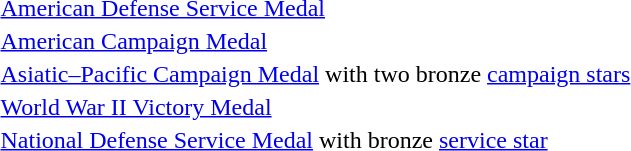<table>
<tr>
<td></td>
<td><a href='#'>American Defense Service Medal</a></td>
</tr>
<tr>
<td></td>
<td><a href='#'>American Campaign Medal</a></td>
</tr>
<tr>
<td></td>
<td><a href='#'>Asiatic–Pacific Campaign Medal</a> with two bronze <a href='#'>campaign stars</a></td>
</tr>
<tr>
<td></td>
<td><a href='#'>World War II Victory Medal</a></td>
</tr>
<tr>
<td></td>
<td><a href='#'>National Defense Service Medal</a> with bronze <a href='#'>service star</a></td>
</tr>
<tr>
</tr>
</table>
